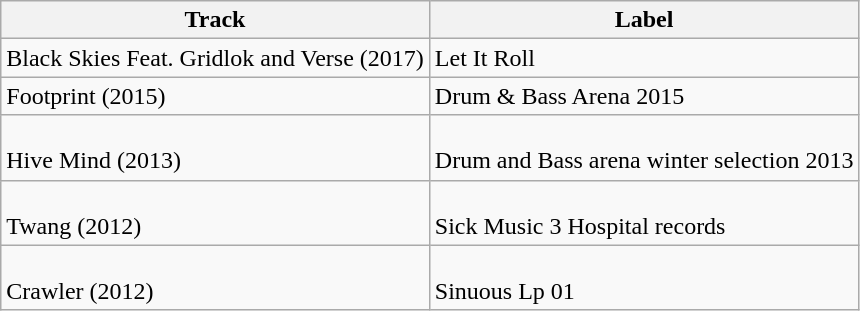<table class="wikitable">
<tr>
<th>Track</th>
<th>Label</th>
</tr>
<tr>
<td>Black Skies Feat. Gridlok and Verse (2017)</td>
<td>Let It Roll</td>
</tr>
<tr>
<td>Footprint (2015)</td>
<td>Drum & Bass Arena 2015</td>
</tr>
<tr>
<td><br>Hive Mind   (2013)</td>
<td><br>Drum and Bass arena winter selection 2013</td>
</tr>
<tr>
<td><br>Twang  (2012)</td>
<td><br>Sick Music 3 Hospital records</td>
</tr>
<tr>
<td><br>Crawler (2012)</td>
<td><br>Sinuous Lp 01</td>
</tr>
</table>
